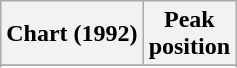<table class="wikitable sortable">
<tr>
<th align="left">Chart (1992)</th>
<th align="center">Peak<br>position</th>
</tr>
<tr>
</tr>
<tr>
</tr>
</table>
